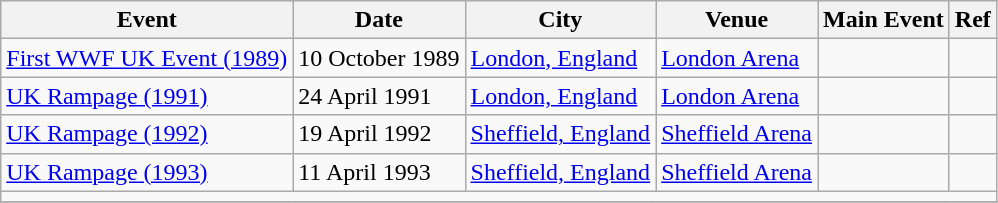<table class="wikitable" align="center">
<tr>
<th>Event</th>
<th>Date</th>
<th>City</th>
<th>Venue</th>
<th>Main Event</th>
<th>Ref</th>
</tr>
<tr>
<td><a href='#'>First WWF UK Event (1989)</a></td>
<td>10 October 1989</td>
<td><a href='#'>London, England</a></td>
<td><a href='#'>London Arena</a></td>
<td></td>
<td></td>
</tr>
<tr>
<td><a href='#'>UK Rampage (1991)</a></td>
<td>24 April 1991</td>
<td><a href='#'>London, England</a></td>
<td><a href='#'>London Arena</a></td>
<td></td>
<td></td>
</tr>
<tr>
<td><a href='#'>UK Rampage (1992)</a></td>
<td>19 April 1992</td>
<td><a href='#'>Sheffield, England</a></td>
<td><a href='#'>Sheffield Arena</a></td>
<td></td>
<td></td>
</tr>
<tr>
<td><a href='#'>UK Rampage (1993)</a></td>
<td>11 April 1993</td>
<td><a href='#'>Sheffield, England</a></td>
<td><a href='#'>Sheffield Arena</a></td>
<td></td>
<td></td>
</tr>
<tr>
<td colspan="10"></td>
</tr>
<tr>
</tr>
</table>
